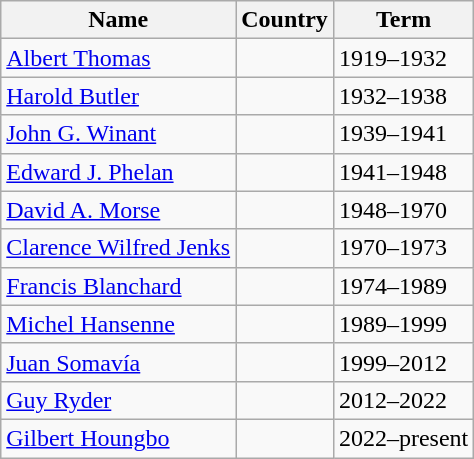<table class="wikitable">
<tr>
<th>Name</th>
<th>Country</th>
<th>Term</th>
</tr>
<tr>
<td><a href='#'>Albert Thomas</a></td>
<td></td>
<td>1919–1932</td>
</tr>
<tr>
<td><a href='#'>Harold Butler</a></td>
<td></td>
<td>1932–1938</td>
</tr>
<tr>
<td><a href='#'>John G. Winant</a></td>
<td></td>
<td>1939–1941</td>
</tr>
<tr>
<td><a href='#'>Edward J. Phelan</a></td>
<td></td>
<td>1941–1948</td>
</tr>
<tr>
<td><a href='#'>David A. Morse</a></td>
<td></td>
<td>1948–1970</td>
</tr>
<tr>
<td><a href='#'>Clarence Wilfred Jenks</a></td>
<td></td>
<td>1970–1973</td>
</tr>
<tr>
<td><a href='#'>Francis Blanchard</a></td>
<td></td>
<td>1974–1989</td>
</tr>
<tr>
<td><a href='#'>Michel Hansenne</a></td>
<td></td>
<td>1989–1999</td>
</tr>
<tr>
<td><a href='#'>Juan Somavía</a></td>
<td></td>
<td>1999–2012</td>
</tr>
<tr>
<td><a href='#'>Guy Ryder</a></td>
<td></td>
<td>2012–2022</td>
</tr>
<tr>
<td><a href='#'>Gilbert Houngbo</a></td>
<td></td>
<td>2022–present</td>
</tr>
</table>
